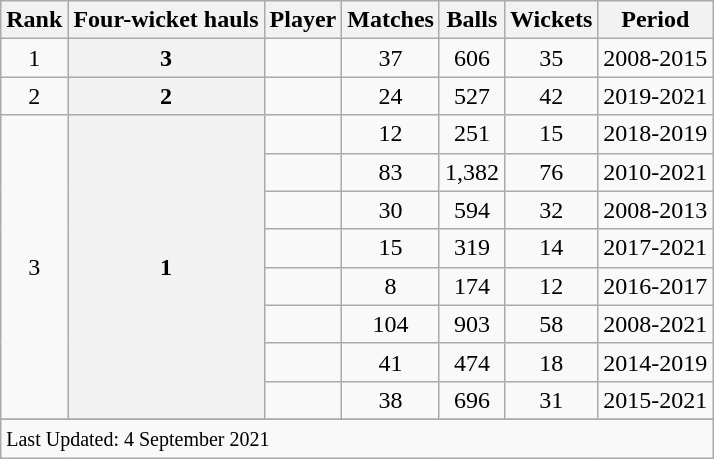<table class="wikitable plainrowheaders sortable">
<tr>
<th scope=col>Rank</th>
<th scope=col>Four-wicket hauls</th>
<th scope=col>Player</th>
<th scope=col>Matches</th>
<th scope=col>Balls</th>
<th scope=col>Wickets</th>
<th scope=col>Period</th>
</tr>
<tr>
<td align=center>1</td>
<th scope=row style=text-align:center;>3</th>
<td></td>
<td align=center>37</td>
<td align=center>606</td>
<td align=center>35</td>
<td>2008-2015</td>
</tr>
<tr>
<td align=center>2</td>
<th scope=row style=text-align:center;>2</th>
<td> </td>
<td align=center>24</td>
<td align=center>527</td>
<td align=center>42</td>
<td>2019-2021</td>
</tr>
<tr>
<td align=center rowspan=8>3</td>
<th scope=row style=text-align:center; rowspan=8>1</th>
<td></td>
<td align=center>12</td>
<td align=center>251</td>
<td align=center>15</td>
<td>2018-2019</td>
</tr>
<tr>
<td> </td>
<td align=center>83</td>
<td align=center>1,382</td>
<td align=center>76</td>
<td>2010-2021</td>
</tr>
<tr>
<td></td>
<td align=center>30</td>
<td align=center>594</td>
<td align=center>32</td>
<td>2008-2013</td>
</tr>
<tr>
<td> </td>
<td align=center>15</td>
<td align=center>319</td>
<td align=center>14</td>
<td>2017-2021</td>
</tr>
<tr>
<td></td>
<td align=center>8</td>
<td align=center>174</td>
<td align=center>12</td>
<td>2016-2017</td>
</tr>
<tr>
<td> </td>
<td align=center>104</td>
<td align=center>903</td>
<td align=center>58</td>
<td>2008-2021</td>
</tr>
<tr>
<td></td>
<td align=center>41</td>
<td align=center>474</td>
<td align=center>18</td>
<td>2014-2019</td>
</tr>
<tr>
<td> </td>
<td align=center>38</td>
<td align=center>696</td>
<td align=center>31</td>
<td>2015-2021</td>
</tr>
<tr>
</tr>
<tr class=sortbottom>
<td colspan=7><small>Last Updated: 4 September 2021</small></td>
</tr>
</table>
